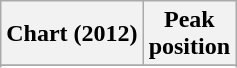<table class="wikitable sortable plainrowheaders">
<tr>
<th>Chart (2012)</th>
<th>Peak<br>position</th>
</tr>
<tr>
</tr>
<tr>
</tr>
<tr>
</tr>
</table>
